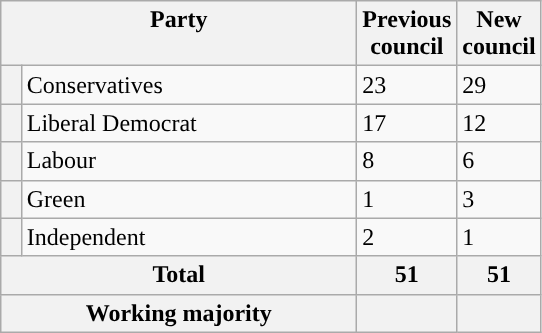<table class="wikitable">
<tr>
<th valign=top colspan="2" style="width: 230px">Party</th>
<th valign=top style="width: 30px">Previous council</th>
<th valign=top style="width: 30px">New council</th>
</tr>
<tr>
<th style="background-color: "></th>
<td>Conservatives</td>
<td>23</td>
<td>29</td>
</tr>
<tr>
<th style="background-color: "></th>
<td>Liberal Democrat</td>
<td>17</td>
<td>12</td>
</tr>
<tr>
<th style="background-color: "></th>
<td>Labour</td>
<td>8</td>
<td>6</td>
</tr>
<tr>
<th style="background-color: "></th>
<td>Green</td>
<td>1</td>
<td>3</td>
</tr>
<tr>
<th style="background-color: "></th>
<td>Independent</td>
<td>2</td>
<td>1</td>
</tr>
<tr>
<th colspan=2>Total</th>
<th style="text-align: center">51</th>
<th colspan=3>51</th>
</tr>
<tr>
<th colspan=2>Working majority</th>
<th></th>
<th></th>
</tr>
</table>
